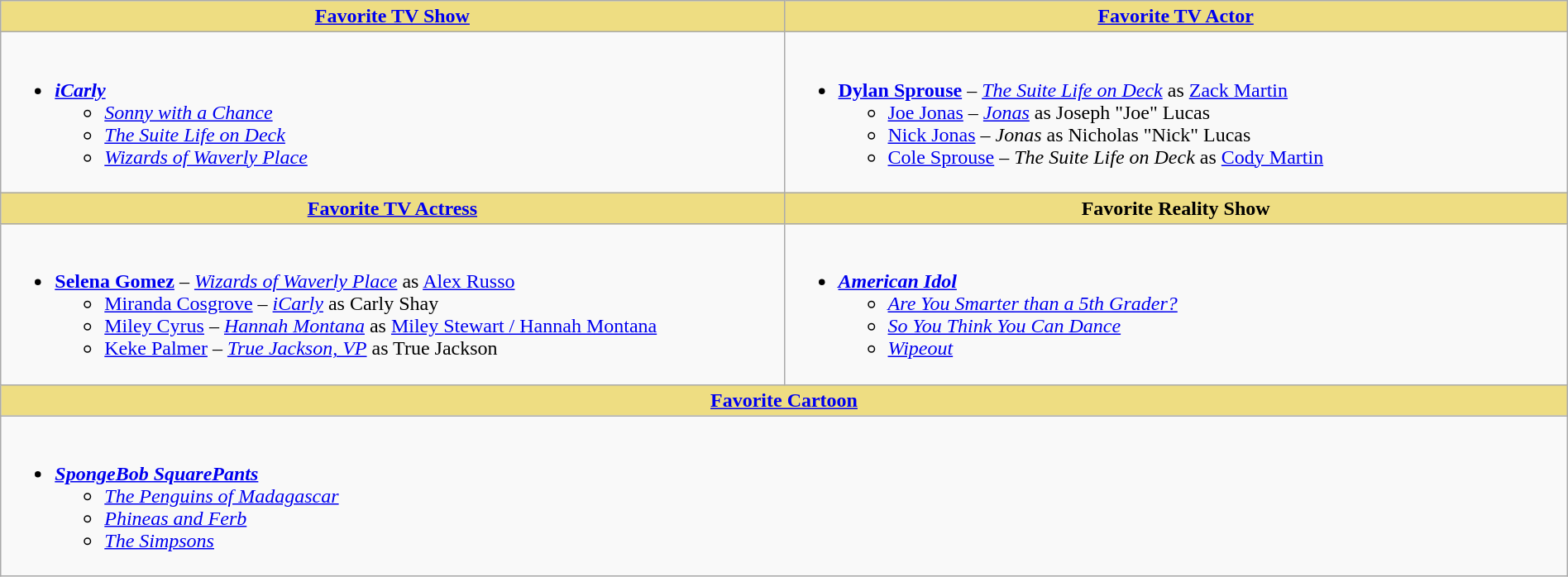<table class="wikitable" style="width:100%;">
<tr>
<th style="background:#EEDD82; width:50%"><a href='#'>Favorite TV Show</a></th>
<th style="background:#EEDD82; width:50%"><a href='#'>Favorite TV Actor</a></th>
</tr>
<tr>
<td valign="top"><br><ul><li><strong><em><a href='#'>iCarly</a></em></strong><ul><li><em><a href='#'>Sonny with a Chance</a></em></li><li><em><a href='#'>The Suite Life on Deck</a></em></li><li><em><a href='#'>Wizards of Waverly Place</a></em></li></ul></li></ul></td>
<td valign="top"><br><ul><li><strong><a href='#'>Dylan Sprouse</a></strong> – <em><a href='#'>The Suite Life on Deck</a></em> as <a href='#'>Zack Martin</a><ul><li><a href='#'>Joe Jonas</a> – <em><a href='#'>Jonas</a></em> as Joseph "Joe" Lucas</li><li><a href='#'>Nick Jonas</a> – <em>Jonas</em> as Nicholas "Nick" Lucas</li><li><a href='#'>Cole Sprouse</a> – <em>The Suite Life on Deck</em> as <a href='#'>Cody Martin</a></li></ul></li></ul></td>
</tr>
<tr>
<th style="background:#EEDD82; width:50%"><a href='#'>Favorite TV Actress</a></th>
<th style="background:#EEDD82; width:50%">Favorite Reality Show</th>
</tr>
<tr>
<td valign="top"><br><ul><li><strong><a href='#'>Selena Gomez</a></strong> – <em><a href='#'>Wizards of Waverly Place</a></em> as <a href='#'>Alex Russo</a><ul><li><a href='#'>Miranda Cosgrove</a> – <em><a href='#'>iCarly</a></em> as Carly Shay</li><li><a href='#'>Miley Cyrus</a> – <em><a href='#'>Hannah Montana</a></em> as <a href='#'>Miley Stewart / Hannah Montana</a></li><li><a href='#'>Keke Palmer</a> – <em><a href='#'>True Jackson, VP</a></em> as True Jackson</li></ul></li></ul></td>
<td valign="top"><br><ul><li><strong><em><a href='#'>American Idol</a></em></strong><ul><li><em><a href='#'>Are You Smarter than a 5th Grader?</a></em></li><li><em><a href='#'>So You Think You Can Dance</a></em></li><li><em><a href='#'>Wipeout</a></em></li></ul></li></ul></td>
</tr>
<tr>
<th style="background:#EEDD82;" colspan="2"><a href='#'>Favorite Cartoon</a></th>
</tr>
<tr>
<td colspan="2" valign="top"><br><ul><li><strong><em><a href='#'>SpongeBob SquarePants</a></em></strong><ul><li><em><a href='#'>The Penguins of Madagascar</a></em></li><li><em><a href='#'>Phineas and Ferb</a></em></li><li><em><a href='#'>The Simpsons</a></em></li></ul></li></ul></td>
</tr>
</table>
